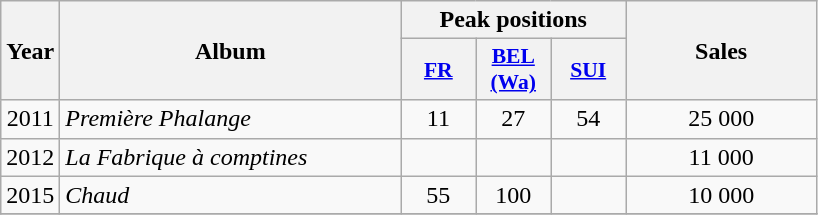<table class="wikitable">
<tr>
<th rowspan="2" style="text-align:center; width:10px;">Year</th>
<th rowspan="2" style="text-align:center; width:220px;">Album</th>
<th colspan="3" style="text-align:center; width:20px;">Peak positions</th>
<th rowspan="2" style="text-align:center; width:120px;">Sales</th>
</tr>
<tr>
<th scope="col" style="width:3em;font-size:90%;"><a href='#'>FR</a><br></th>
<th scope="col" style="width:3em;font-size:90%;"><a href='#'>BEL<br>(Wa)</a><br></th>
<th scope="col" style="width:3em;font-size:90%;"><a href='#'>SUI</a><br></th>
</tr>
<tr>
<td style="text-align:center;">2011</td>
<td><em>Première Phalange</em></td>
<td style="text-align:center;">11</td>
<td style="text-align:center;">27</td>
<td style="text-align:center;">54</td>
<td style="text-align:center;">25 000</td>
</tr>
<tr>
<td style="text-align:center;">2012</td>
<td><em>La Fabrique à comptines</em></td>
<td style="text-align:center;"></td>
<td style="text-align:center;"></td>
<td style="text-align:center;"></td>
<td style="text-align:center;">11 000</td>
</tr>
<tr>
<td style="text-align:center;">2015</td>
<td><em>Chaud</em></td>
<td style="text-align:center;">55</td>
<td style="text-align:center;">100</td>
<td style="text-align:center;"></td>
<td style="text-align:center;">10 000</td>
</tr>
<tr>
</tr>
</table>
